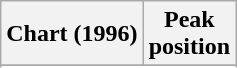<table class="wikitable sortable plainrowheaders">
<tr>
<th>Chart (1996)</th>
<th>Peak<br>position</th>
</tr>
<tr>
</tr>
<tr>
</tr>
<tr>
</tr>
</table>
